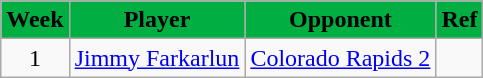<table class=wikitable>
<tr>
<th style="background-color:#00AE42; color:#000000">Week</th>
<th style="background-color:#00AE42; color:#000000">Player</th>
<th style="background-color:#00AE42; color:#000000">Opponent</th>
<th style="background-color:#00AE42; color:#000000">Ref</th>
</tr>
<tr>
<td align=center>1</td>
<td> <a href='#'>Jimmy Farkarlun</a></td>
<td><a href='#'>Colorado Rapids 2</a></td>
<td style="text-align: center;"></td>
</tr>
</table>
